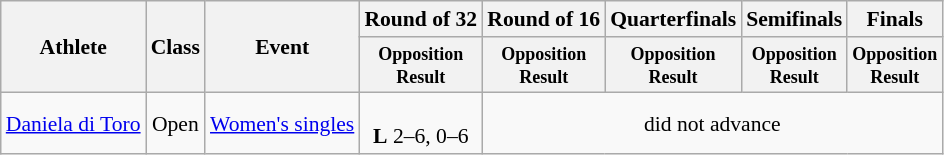<table class=wikitable style="font-size:90%">
<tr>
<th rowspan="2">Athlete</th>
<th rowspan="2">Class</th>
<th rowspan="2">Event</th>
<th>Round of 32</th>
<th>Round of 16</th>
<th>Quarterfinals</th>
<th>Semifinals</th>
<th>Finals</th>
</tr>
<tr>
<th style="line-height:1em"><small>Opposition<br>Result</small></th>
<th style="line-height:1em"><small>Opposition<br>Result</small></th>
<th style="line-height:1em"><small>Opposition<br>Result</small></th>
<th style="line-height:1em"><small>Opposition<br>Result</small></th>
<th style="line-height:1em"><small>Opposition<br>Result</small></th>
</tr>
<tr>
<td><a href='#'>Daniela di Toro</a></td>
<td style="text-align:center;">Open</td>
<td><a href='#'>Women's singles</a></td>
<td style="text-align:center;"><br><strong>L</strong> 2–6, 0–6</td>
<td style="text-align:center;" colspan="4">did not advance</td>
</tr>
</table>
